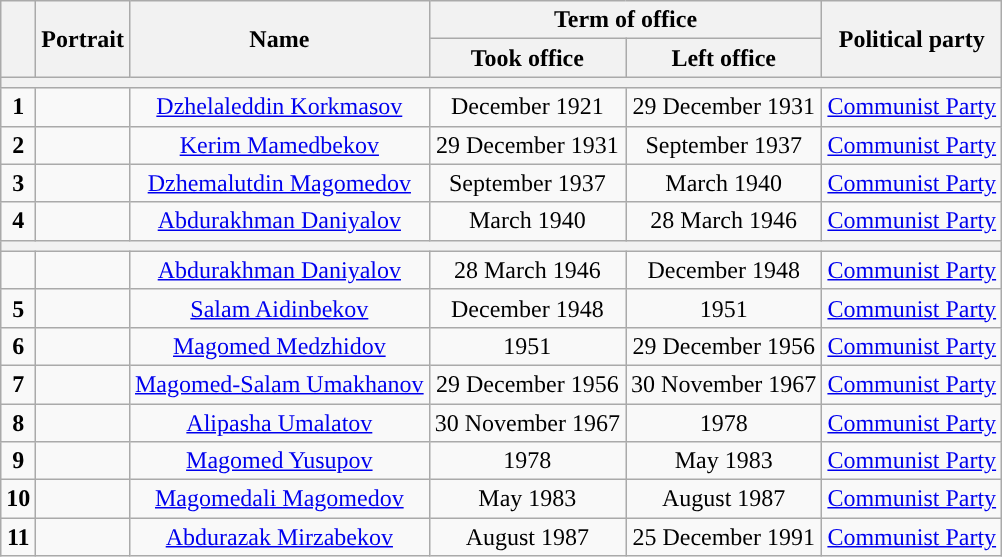<table class="wikitable" style="text-align:center">
<tr>
<th rowspan=2></th>
<th rowspan=2>Portrait</th>
<th rowspan=2>Name<br></th>
<th colspan=2>Term of office</th>
<th rowspan=2>Political party</th>
</tr>
<tr>
<th>Took office</th>
<th>Left office</th>
</tr>
<tr>
<th colspan="6"></th>
</tr>
<tr>
<td style="background: "><strong>1</strong></td>
<td></td>
<td><a href='#'>Dzhelaleddin Korkmasov</a><br></td>
<td>December 1921</td>
<td>29 December 1931</td>
<td><a href='#'>Communist Party</a></td>
</tr>
<tr>
<td style="background: "><strong>2</strong></td>
<td></td>
<td><a href='#'>Kerim Mamedbekov</a><br></td>
<td>29 December 1931</td>
<td>September 1937</td>
<td><a href='#'>Communist Party</a></td>
</tr>
<tr>
<td style="background: "><strong>3</strong></td>
<td></td>
<td><a href='#'>Dzhemalutdin Magomedov</a><br></td>
<td>September 1937</td>
<td>March 1940</td>
<td><a href='#'>Communist Party</a></td>
</tr>
<tr>
<td style="background: "><strong>4</strong></td>
<td></td>
<td><a href='#'>Abdurakhman Daniyalov</a><br></td>
<td>March 1940</td>
<td>28 March 1946</td>
<td><a href='#'>Communist Party</a></td>
</tr>
<tr>
<th colspan="6"></th>
</tr>
<tr>
<td style="background: "><strong></strong></td>
<td></td>
<td><a href='#'>Abdurakhman Daniyalov</a><br></td>
<td>28 March 1946</td>
<td>December 1948</td>
<td><a href='#'>Communist Party</a></td>
</tr>
<tr>
<td style="background: "><strong>5</strong></td>
<td></td>
<td><a href='#'>Salam Aidinbekov</a><br></td>
<td>December 1948</td>
<td>1951</td>
<td><a href='#'>Communist Party</a></td>
</tr>
<tr>
<td style="background: "><strong>6</strong></td>
<td></td>
<td><a href='#'>Magomed Medzhidov</a><br></td>
<td>1951</td>
<td>29 December 1956</td>
<td><a href='#'>Communist Party</a></td>
</tr>
<tr>
<td style="background: "><strong>7</strong></td>
<td></td>
<td><a href='#'>Magomed-Salam Umakhanov</a><br></td>
<td>29 December 1956</td>
<td>30 November 1967</td>
<td><a href='#'>Communist Party</a></td>
</tr>
<tr>
<td style="background: "><strong>8</strong></td>
<td></td>
<td><a href='#'>Alipasha Umalatov</a><br></td>
<td>30 November 1967</td>
<td>1978</td>
<td><a href='#'>Communist Party</a></td>
</tr>
<tr>
<td style="background: "><strong>9</strong></td>
<td></td>
<td><a href='#'>Magomed Yusupov</a><br></td>
<td>1978</td>
<td>May 1983</td>
<td><a href='#'>Communist Party</a></td>
</tr>
<tr>
<td style="background: "><strong>10</strong></td>
<td></td>
<td><a href='#'>Magomedali Magomedov</a><br></td>
<td>May 1983</td>
<td>August 1987</td>
<td><a href='#'>Communist Party</a></td>
</tr>
<tr>
<td style="background: "><strong>11</strong></td>
<td></td>
<td><a href='#'>Abdurazak Mirzabekov</a><br></td>
<td>August 1987</td>
<td>25 December 1991</td>
<td><a href='#'>Communist Party</a></td>
</tr>
</table>
